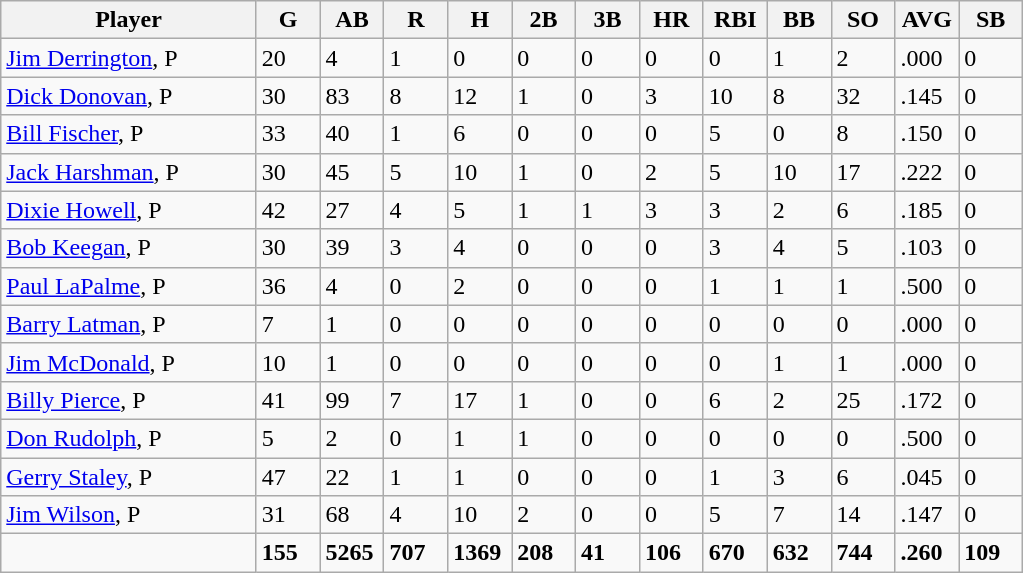<table class="wikitable sortable">
<tr>
<th width="24%">Player</th>
<th width="6%">G</th>
<th width="6%">AB</th>
<th width="6%">R</th>
<th width="6%">H</th>
<th width="6%">2B</th>
<th width="6%">3B</th>
<th width="6%">HR</th>
<th width="6%">RBI</th>
<th width="6%">BB</th>
<th width="6%">SO</th>
<th width="6%">AVG</th>
<th width="6%">SB</th>
</tr>
<tr>
<td><a href='#'>Jim Derrington</a>, P</td>
<td>20</td>
<td>4</td>
<td>1</td>
<td>0</td>
<td>0</td>
<td>0</td>
<td>0</td>
<td>0</td>
<td>1</td>
<td>2</td>
<td>.000</td>
<td>0</td>
</tr>
<tr>
<td><a href='#'>Dick Donovan</a>, P</td>
<td>30</td>
<td>83</td>
<td>8</td>
<td>12</td>
<td>1</td>
<td>0</td>
<td>3</td>
<td>10</td>
<td>8</td>
<td>32</td>
<td>.145</td>
<td>0</td>
</tr>
<tr>
<td><a href='#'>Bill Fischer</a>, P</td>
<td>33</td>
<td>40</td>
<td>1</td>
<td>6</td>
<td>0</td>
<td>0</td>
<td>0</td>
<td>5</td>
<td>0</td>
<td>8</td>
<td>.150</td>
<td>0</td>
</tr>
<tr>
<td><a href='#'>Jack Harshman</a>, P</td>
<td>30</td>
<td>45</td>
<td>5</td>
<td>10</td>
<td>1</td>
<td>0</td>
<td>2</td>
<td>5</td>
<td>10</td>
<td>17</td>
<td>.222</td>
<td>0</td>
</tr>
<tr>
<td><a href='#'>Dixie Howell</a>, P</td>
<td>42</td>
<td>27</td>
<td>4</td>
<td>5</td>
<td>1</td>
<td>1</td>
<td>3</td>
<td>3</td>
<td>2</td>
<td>6</td>
<td>.185</td>
<td>0</td>
</tr>
<tr>
<td><a href='#'>Bob Keegan</a>, P</td>
<td>30</td>
<td>39</td>
<td>3</td>
<td>4</td>
<td>0</td>
<td>0</td>
<td>0</td>
<td>3</td>
<td>4</td>
<td>5</td>
<td>.103</td>
<td>0</td>
</tr>
<tr>
<td><a href='#'>Paul LaPalme</a>, P</td>
<td>36</td>
<td>4</td>
<td>0</td>
<td>2</td>
<td>0</td>
<td>0</td>
<td>0</td>
<td>1</td>
<td>1</td>
<td>1</td>
<td>.500</td>
<td>0</td>
</tr>
<tr>
<td><a href='#'>Barry Latman</a>, P</td>
<td>7</td>
<td>1</td>
<td>0</td>
<td>0</td>
<td>0</td>
<td>0</td>
<td>0</td>
<td>0</td>
<td>0</td>
<td>0</td>
<td>.000</td>
<td>0</td>
</tr>
<tr>
<td><a href='#'>Jim McDonald</a>, P</td>
<td>10</td>
<td>1</td>
<td>0</td>
<td>0</td>
<td>0</td>
<td>0</td>
<td>0</td>
<td>0</td>
<td>1</td>
<td>1</td>
<td>.000</td>
<td>0</td>
</tr>
<tr>
<td><a href='#'>Billy Pierce</a>, P</td>
<td>41</td>
<td>99</td>
<td>7</td>
<td>17</td>
<td>1</td>
<td>0</td>
<td>0</td>
<td>6</td>
<td>2</td>
<td>25</td>
<td>.172</td>
<td>0</td>
</tr>
<tr>
<td><a href='#'>Don Rudolph</a>, P</td>
<td>5</td>
<td>2</td>
<td>0</td>
<td>1</td>
<td>1</td>
<td>0</td>
<td>0</td>
<td>0</td>
<td>0</td>
<td>0</td>
<td>.500</td>
<td>0</td>
</tr>
<tr>
<td><a href='#'>Gerry Staley</a>, P</td>
<td>47</td>
<td>22</td>
<td>1</td>
<td>1</td>
<td>0</td>
<td>0</td>
<td>0</td>
<td>1</td>
<td>3</td>
<td>6</td>
<td>.045</td>
<td>0</td>
</tr>
<tr>
<td><a href='#'>Jim Wilson</a>, P</td>
<td>31</td>
<td>68</td>
<td>4</td>
<td>10</td>
<td>2</td>
<td>0</td>
<td>0</td>
<td>5</td>
<td>7</td>
<td>14</td>
<td>.147</td>
<td>0</td>
</tr>
<tr class="sortbottom">
<td></td>
<td><strong>155</strong></td>
<td><strong>5265</strong></td>
<td><strong>707</strong></td>
<td><strong>1369</strong></td>
<td><strong>208</strong></td>
<td><strong>41</strong></td>
<td><strong>106</strong></td>
<td><strong>670</strong></td>
<td><strong>632</strong></td>
<td><strong>744</strong></td>
<td><strong>.260</strong></td>
<td><strong>109</strong></td>
</tr>
</table>
